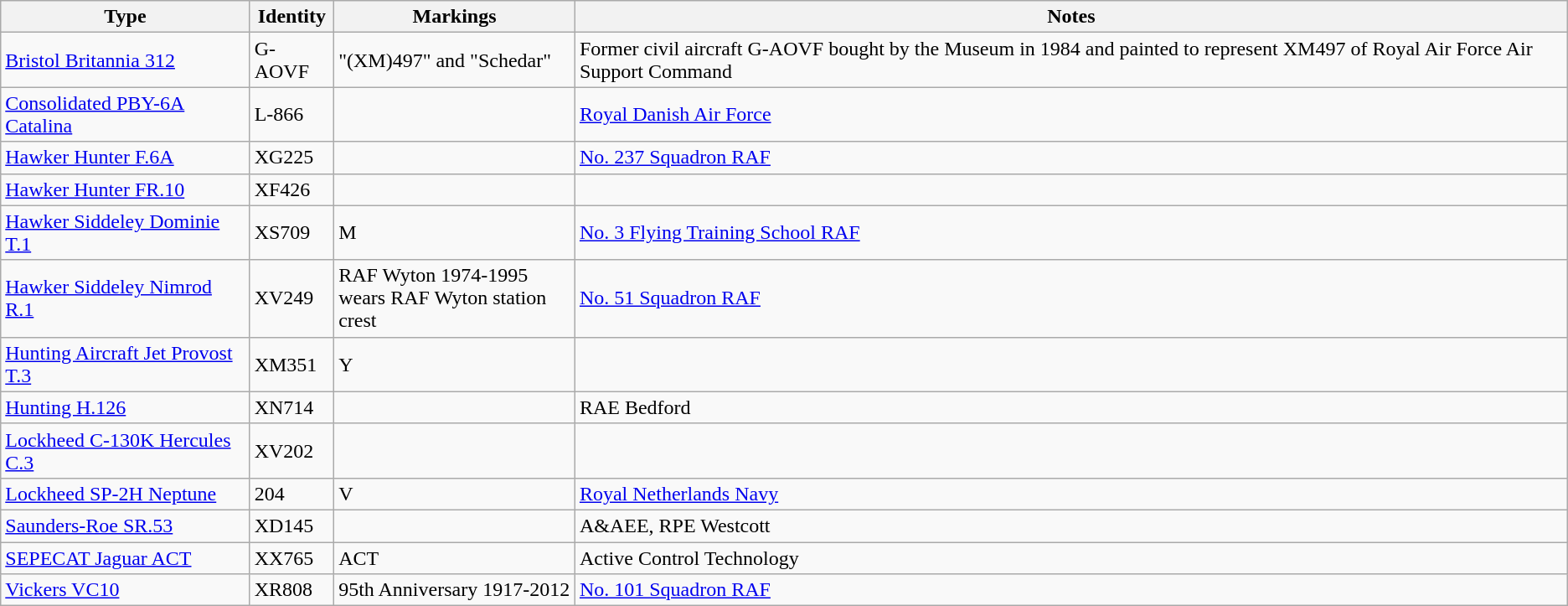<table class="wikitable sortable">
<tr>
<th>Type</th>
<th>Identity</th>
<th>Markings</th>
<th>Notes</th>
</tr>
<tr>
<td><a href='#'>Bristol Britannia 312</a></td>
<td>G-AOVF</td>
<td>"(XM)497" and "Schedar"</td>
<td>Former civil aircraft G-AOVF bought by the Museum in 1984 and painted to represent XM497 of Royal Air Force Air Support Command</td>
</tr>
<tr>
<td><a href='#'>Consolidated PBY-6A Catalina</a></td>
<td>L-866</td>
<td></td>
<td><a href='#'>Royal Danish Air Force</a></td>
</tr>
<tr>
<td><a href='#'>Hawker Hunter F.6A</a></td>
<td>XG225</td>
<td></td>
<td><a href='#'>No. 237 Squadron RAF</a></td>
</tr>
<tr>
<td><a href='#'>Hawker Hunter FR.10</a></td>
<td>XF426</td>
<td></td>
<td></td>
</tr>
<tr>
<td><a href='#'>Hawker Siddeley Dominie T.1</a></td>
<td>XS709</td>
<td>M</td>
<td><a href='#'>No. 3 Flying Training School RAF</a></td>
</tr>
<tr>
<td><a href='#'>Hawker Siddeley Nimrod R.1</a></td>
<td>XV249</td>
<td>RAF Wyton 1974-1995<br>wears RAF Wyton station crest</td>
<td><a href='#'>No. 51 Squadron RAF</a></td>
</tr>
<tr>
<td><a href='#'>Hunting Aircraft Jet Provost T.3</a></td>
<td>XM351</td>
<td>Y</td>
<td></td>
</tr>
<tr>
<td><a href='#'>Hunting H.126</a></td>
<td>XN714</td>
<td></td>
<td>RAE Bedford</td>
</tr>
<tr>
<td><a href='#'>Lockheed C-130K Hercules C.3</a></td>
<td>XV202</td>
<td></td>
<td></td>
</tr>
<tr>
<td><a href='#'>Lockheed SP-2H Neptune</a></td>
<td>204</td>
<td>V</td>
<td><a href='#'>Royal Netherlands Navy</a></td>
</tr>
<tr>
<td><a href='#'>Saunders-Roe SR.53</a></td>
<td>XD145</td>
<td></td>
<td>A&AEE, RPE Westcott</td>
</tr>
<tr>
<td><a href='#'>SEPECAT Jaguar ACT</a></td>
<td>XX765</td>
<td>ACT</td>
<td>Active Control Technology</td>
</tr>
<tr>
<td><a href='#'>Vickers VC10</a></td>
<td>XR808</td>
<td>95th Anniversary 1917-2012</td>
<td><a href='#'>No. 101 Squadron RAF</a></td>
</tr>
</table>
